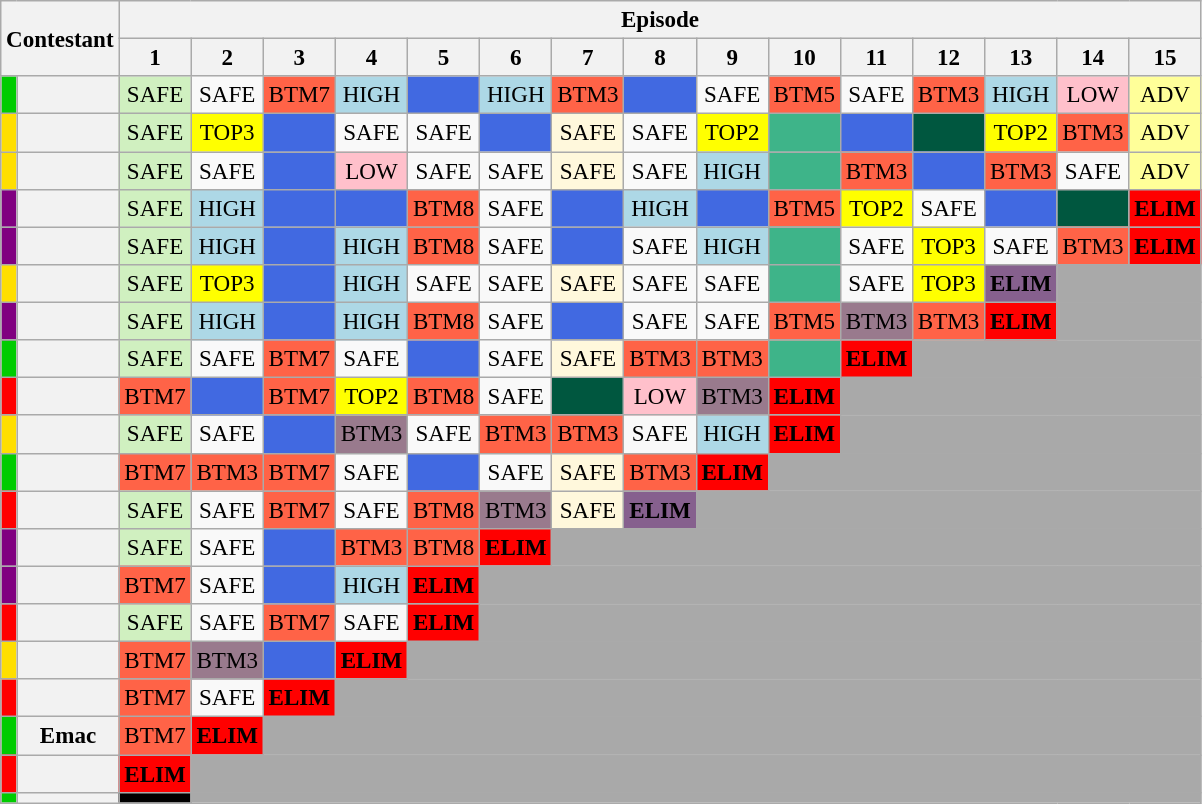<table class="wikitable" style="text-align:center;font-size:96%">
<tr>
<th rowspan=2 colspan=2>Contestant</th>
<th colspan=15>Episode</th>
</tr>
<tr>
<th>1</th>
<th>2</th>
<th>3</th>
<th>4</th>
<th>5</th>
<th>6</th>
<th>7</th>
<th>8</th>
<th>9</th>
<th>10</th>
<th>11</th>
<th>12</th>
<th>13</th>
<th>14</th>
<th>15</th>
</tr>
<tr>
<td style="background:#00CC00"></td>
<th></th>
<td style="background:#D0F0C0;">SAFE</td>
<td>SAFE</td>
<td style="background:tomato;">BTM7</td>
<td style="background:lightblue;">HIGH</td>
<td style="background:royalblue;"><strong></strong></td>
<td style="background:lightblue;">HIGH</td>
<td style="background:tomato;">BTM3</td>
<td style="background:royalblue;"><strong></strong></td>
<td>SAFE</td>
<td style="background:tomato;">BTM5</td>
<td>SAFE</td>
<td style="background:tomato;">BTM3</td>
<td style="background:lightblue;">HIGH</td>
<td style="background:pink;">LOW</td>
<td style="background:#FFFF99;">ADV</td>
</tr>
<tr>
<td style="background:#FFDF00"></td>
<th></th>
<td style="background:#D0F0C0;">SAFE</td>
<td style="background:yellow ;">TOP3</td>
<td style="background:royalblue;"><strong></strong></td>
<td>SAFE</td>
<td>SAFE</td>
<td style="background:royalblue;"><strong></strong></td>
<td style="background:cornsilk;">SAFE</td>
<td>SAFE</td>
<td style="background:yellow ;">TOP2</td>
<td style="background:#3EB489;"></td>
<td style="background:royalblue;"><strong></strong></td>
<td style="background:#00573F;"><strong></strong></td>
<td style="background:yellow ;">TOP2</td>
<td style="background:tomato;">BTM3</td>
<td style="background:#FFFF99;">ADV</td>
</tr>
<tr>
<td style="background:#FFDF00"></td>
<th></th>
<td style="background:#D0F0C0;">SAFE</td>
<td>SAFE</td>
<td style="background:royalblue;"><strong></strong></td>
<td style="background:pink;">LOW</td>
<td>SAFE</td>
<td>SAFE</td>
<td style="background:cornsilk;">SAFE</td>
<td>SAFE</td>
<td style="background:lightblue;">HIGH</td>
<td style="background:#3EB489;"></td>
<td style="background:tomato;">BTM3</td>
<td style="background:royalblue;"><strong></strong></td>
<td style="background:tomato;">BTM3</td>
<td>SAFE</td>
<td style="background:#FFFF99;">ADV</td>
</tr>
<tr>
<td style="background:#800080"></td>
<th></th>
<td style="background:#D0F0C0;">SAFE</td>
<td style="background:lightblue;">HIGH</td>
<td style="background:royalblue;"><strong></strong></td>
<td style="background:royalblue;"><strong></strong></td>
<td style="background:tomato;">BTM8</td>
<td>SAFE</td>
<td style="background:royalblue;"><strong></strong></td>
<td style="background:lightblue;">HIGH</td>
<td style="background:royalblue;"><strong></strong></td>
<td style="background:tomato;">BTM5</td>
<td style="background:yellow ;">TOP2</td>
<td>SAFE</td>
<td style="background:royalblue;"><strong></strong></td>
<td style="background:#00573F;"><strong></strong></td>
<td style="background:red;"><strong>ELIM</strong></td>
</tr>
<tr>
<td style="background:#800080"></td>
<th></th>
<td style="background:#D0F0C0;">SAFE</td>
<td style="background:lightblue;">HIGH</td>
<td style="background:royalblue;"><strong></strong></td>
<td style="background:lightblue;">HIGH</td>
<td style="background:tomato;">BTM8</td>
<td>SAFE</td>
<td style="background:royalblue;"><strong></strong></td>
<td>SAFE</td>
<td style="background:lightblue;">HIGH</td>
<td style="background:#3EB489;"></td>
<td>SAFE</td>
<td style="background:yellow ;">TOP3</td>
<td>SAFE</td>
<td style="background:tomato;">BTM3</td>
<td style="background:red;"><strong>ELIM</strong></td>
</tr>
<tr>
<td style="background:#FFDF00"></td>
<th></th>
<td style="background:#D0F0C0;">SAFE</td>
<td style="background:yellow ;">TOP3</td>
<td style="background:royalblue;"><strong></strong></td>
<td style="background:lightblue;">HIGH</td>
<td>SAFE</td>
<td>SAFE</td>
<td style="background:cornsilk;">SAFE</td>
<td>SAFE</td>
<td>SAFE</td>
<td style="background:#3EB489;"></td>
<td>SAFE</td>
<td style="background:yellow ;">TOP3</td>
<td style="background:#86608E;"><strong>ELIM</strong></td>
<td bgcolor="darkgray" colspan="3"></td>
</tr>
<tr>
<td style="background:#800080"></td>
<th></th>
<td style="background:#D0F0C0;">SAFE</td>
<td style="background:lightblue;">HIGH</td>
<td style="background:royalblue;"><strong></strong></td>
<td style="background:lightblue;">HIGH</td>
<td style="background:tomato;">BTM8</td>
<td>SAFE</td>
<td style="background:royalblue;"><strong></strong></td>
<td>SAFE</td>
<td>SAFE</td>
<td style="background:tomato;">BTM5</td>
<td style="background:#997A8D;">BTM3</td>
<td style="background:tomato;">BTM3</td>
<td style="background:red;"><strong>ELIM</strong></td>
<td bgcolor="darkgray" colspan="3"></td>
</tr>
<tr>
<td style="background:#00CC00"></td>
<th></th>
<td style="background:#D0F0C0;">SAFE</td>
<td>SAFE</td>
<td style="background:tomato;">BTM7</td>
<td>SAFE</td>
<td style="background:royalblue;"><strong></strong></td>
<td>SAFE</td>
<td style="background:cornsilk;">SAFE</td>
<td style="background:tomato;">BTM3</td>
<td style="background:tomato;">BTM3</td>
<td style="background:#3EB489;"></td>
<td style="background:red;"><strong>ELIM</strong></td>
<td bgcolor="darkgray" colspan="4"></td>
</tr>
<tr>
<td style="background:#FF0000"></td>
<th></th>
<td style="background:tomato;">BTM7</td>
<td style="background:royalblue;"><strong></strong></td>
<td style="background:tomato;">BTM7</td>
<td style="background:yellow ;">TOP2</td>
<td style="background:tomato;">BTM8</td>
<td>SAFE</td>
<td style="background:#00573F;"><strong></strong></td>
<td style="background:pink;">LOW</td>
<td style="background:#997A8D;">BTM3</td>
<td style="background:red;"><strong>ELIM</strong></td>
<td bgcolor="darkgray" colspan="5"></td>
</tr>
<tr>
<td style="background:#FFDF00"></td>
<th></th>
<td style="background:#D0F0C0;">SAFE</td>
<td>SAFE</td>
<td style="background:royalblue;"><strong></strong></td>
<td style="background:#997A8D;">BTM3</td>
<td>SAFE</td>
<td style="background:tomato;">BTM3</td>
<td style="background:tomato;">BTM3</td>
<td>SAFE</td>
<td style="background:lightblue;">HIGH</td>
<td style="background:red;"><strong>ELIM</strong></td>
<td bgcolor="darkgray" colspan="5"></td>
</tr>
<tr>
<td style="background:#00CC00"></td>
<th></th>
<td style="background:tomato;">BTM7</td>
<td style="background:tomato;">BTM3</td>
<td style="background:tomato;">BTM7</td>
<td>SAFE</td>
<td style="background:royalblue;"><strong></strong></td>
<td>SAFE</td>
<td style="background:cornsilk;">SAFE</td>
<td style="background:tomato;">BTM3</td>
<td style="background:red;"><strong>ELIM</strong></td>
<td bgcolor="darkgray" colspan="6"></td>
</tr>
<tr>
<td style="background:#FF0000"></td>
<th></th>
<td style="background:#D0F0C0;">SAFE</td>
<td>SAFE</td>
<td style="background:tomato;">BTM7</td>
<td>SAFE</td>
<td style="background:tomato;">BTM8</td>
<td style="background:#997A8D;">BTM3</td>
<td style="background:cornsilk;">SAFE</td>
<td style="background:#86608E;"><strong>ELIM</strong></td>
<td bgcolor="darkgray" colspan="7"></td>
</tr>
<tr>
<td style="background:#800080"></td>
<th></th>
<td style="background:#D0F0C0;">SAFE</td>
<td>SAFE</td>
<td style="background:royalblue;"><strong></strong></td>
<td style="background:tomato;">BTM3</td>
<td style="background:tomato;">BTM8</td>
<td style="background:red;"><strong>ELIM</strong></td>
<td bgcolor="darkgray" colspan="9"></td>
</tr>
<tr>
<td style="background:#800080"></td>
<th></th>
<td style="background:tomato;">BTM7</td>
<td>SAFE</td>
<td style="background:royalblue;"><strong></strong></td>
<td style="background:lightblue;">HIGH</td>
<td style="background:red;"><strong>ELIM</strong></td>
<td bgcolor="darkgray" colspan="10"></td>
</tr>
<tr>
<td style="background:#FF0000"></td>
<th></th>
<td style="background:#D0F0C0;">SAFE</td>
<td>SAFE</td>
<td style="background:tomato;">BTM7</td>
<td>SAFE</td>
<td style="background:red;"><strong>ELIM</strong></td>
<td bgcolor="darkgray" colspan="10"></td>
</tr>
<tr>
<td style="background:#FFDF00"></td>
<th></th>
<td style="background:tomato;">BTM7</td>
<td style="background:#997A8D;">BTM3</td>
<td style="background:royalblue;"><strong></strong></td>
<td style="background:red;"><strong>ELIM</strong></td>
<td bgcolor="darkgray" colspan="11"></td>
</tr>
<tr>
<td style="background:#FF0000"></td>
<th></th>
<td style="background:tomato;">BTM7</td>
<td>SAFE</td>
<td style="background:red;"><strong>ELIM</strong></td>
<td bgcolor="darkgray" colspan="12"></td>
</tr>
<tr>
<td style="background:#00CC00"></td>
<th>Emac</th>
<td style="background:tomato;">BTM7</td>
<td style="background:red;"><strong>ELIM</strong></td>
<td bgcolor="darkgray" colspan="13"></td>
</tr>
<tr>
<td style="background:#FF0000"></td>
<th></th>
<td style="background:red;"><strong>ELIM</strong></td>
<td bgcolor="darkgray" colspan="14"></td>
</tr>
<tr>
<td style="background:#00CC00"></td>
<th></th>
<td style="background:black;"><strong></strong></td>
<td bgcolor="darkgray" colspan="14"></td>
</tr>
</table>
